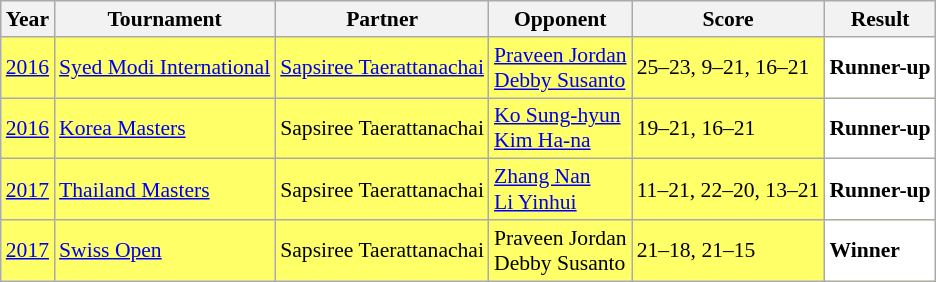<table class="sortable wikitable" style="font-size: 90%">
<tr>
<th>Year</th>
<th>Tournament</th>
<th>Partner</th>
<th>Opponent</th>
<th>Score</th>
<th>Result</th>
</tr>
<tr style="background:#FFFF67">
<td align="center"><a href='#'>2016</a></td>
<td align="left"><a href='#'>Syed Modi International</a></td>
<td align="left"> <a href='#'>Sapsiree Taerattanachai</a></td>
<td align="left"> <a href='#'>Praveen Jordan</a> <br>  <a href='#'>Debby Susanto</a></td>
<td align="left">25–23, 9–21, 16–21</td>
<td style="text-align:left; background:white"> <strong>Runner-up</strong></td>
</tr>
<tr style="background:#FFFF67">
<td align="center"><a href='#'>2016</a></td>
<td align="left"><a href='#'>Korea Masters</a></td>
<td align="left"> Sapsiree Taerattanachai</td>
<td align="left"> <a href='#'>Ko Sung-hyun</a> <br>  <a href='#'>Kim Ha-na</a></td>
<td align="left">19–21, 16–21</td>
<td style="text-align:left; background:white"> <strong>Runner-up</strong></td>
</tr>
<tr style="background:#FFFF67">
<td align="center"><a href='#'>2017</a></td>
<td align="left"><a href='#'>Thailand Masters</a></td>
<td align="left"> Sapsiree Taerattanachai</td>
<td align="left"> <a href='#'>Zhang Nan</a> <br>  <a href='#'>Li Yinhui</a></td>
<td align="left">11–21, 22–20, 13–21</td>
<td style="text-align:left; background:white"> <strong>Runner-up</strong></td>
</tr>
<tr style="background:#FFFF67">
<td align="center"><a href='#'>2017</a></td>
<td align="left"><a href='#'>Swiss Open</a></td>
<td align="left"> Sapsiree Taerattanachai</td>
<td align="left"> Praveen Jordan <br>  Debby Susanto</td>
<td align="left">21–18, 21–15</td>
<td style="text-align:left; background:white"> <strong>Winner</strong></td>
</tr>
</table>
